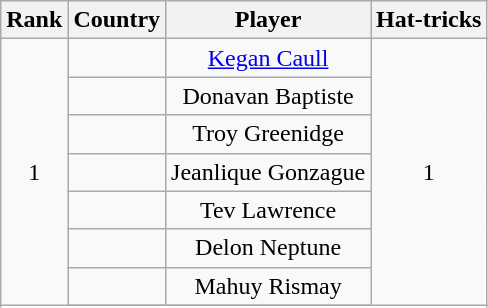<table class="wikitable" style="text-align:center;">
<tr>
<th>Rank</th>
<th>Country</th>
<th>Player</th>
<th>Hat-tricks</th>
</tr>
<tr>
<td rowspan=10>1</td>
<td></td>
<td><a href='#'>Kegan Caull</a></td>
<td rowspan=10>1</td>
</tr>
<tr>
<td></td>
<td>Donavan Baptiste</td>
</tr>
<tr>
<td></td>
<td>Troy Greenidge</td>
</tr>
<tr>
<td></td>
<td>Jeanlique Gonzague</td>
</tr>
<tr>
<td></td>
<td>Tev Lawrence</td>
</tr>
<tr>
<td></td>
<td>Delon Neptune</td>
</tr>
<tr>
<td></td>
<td>Mahuy Rismay</td>
</tr>
<tr>
</tr>
</table>
